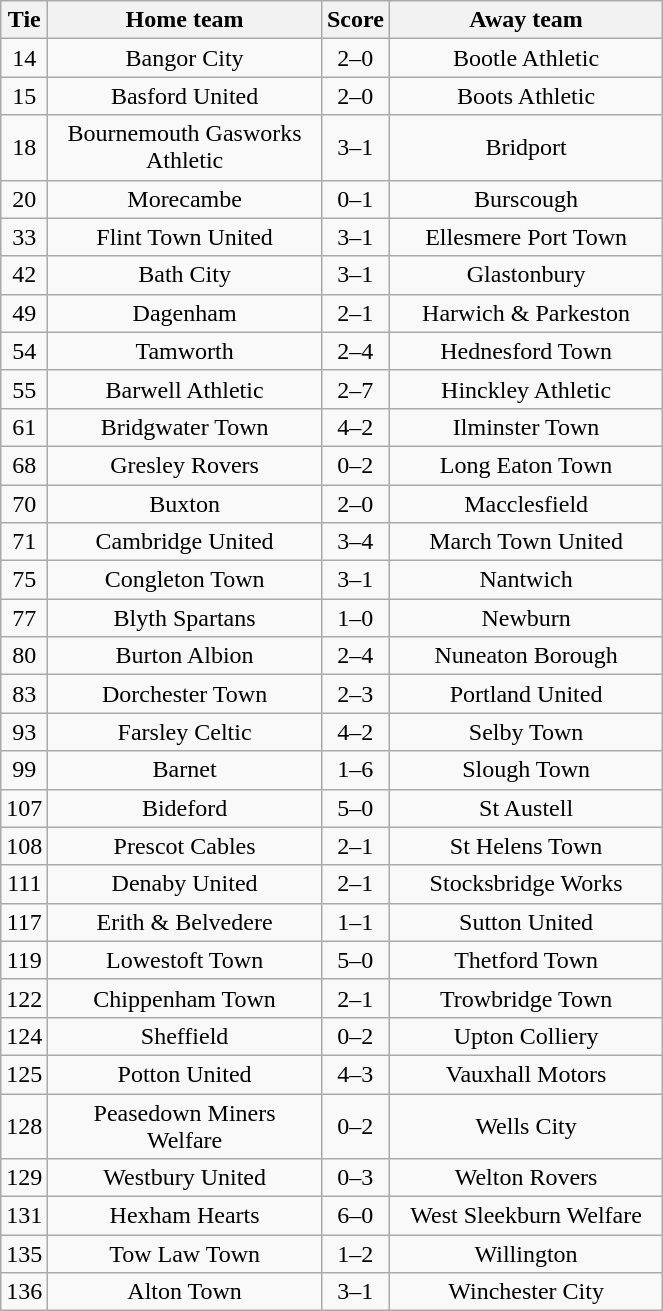<table class="wikitable" style="text-align:center;">
<tr>
<th width=20>Tie</th>
<th width=175>Home team</th>
<th width=20>Score</th>
<th width=175>Away team</th>
</tr>
<tr>
<td>14</td>
<td>Bangor City</td>
<td>2–0</td>
<td>Bootle Athletic</td>
</tr>
<tr>
<td>15</td>
<td>Basford United</td>
<td>2–0</td>
<td>Boots Athletic</td>
</tr>
<tr>
<td>18</td>
<td>Bournemouth Gasworks Athletic</td>
<td>3–1</td>
<td>Bridport</td>
</tr>
<tr>
<td>20</td>
<td>Morecambe</td>
<td>0–1</td>
<td>Burscough</td>
</tr>
<tr>
<td>33</td>
<td>Flint Town United</td>
<td>3–1</td>
<td>Ellesmere Port Town</td>
</tr>
<tr>
<td>42</td>
<td>Bath City</td>
<td>3–1</td>
<td>Glastonbury</td>
</tr>
<tr>
<td>49</td>
<td>Dagenham</td>
<td>2–1</td>
<td>Harwich & Parkeston</td>
</tr>
<tr>
<td>54</td>
<td>Tamworth</td>
<td>2–4</td>
<td>Hednesford Town</td>
</tr>
<tr>
<td>55</td>
<td>Barwell Athletic</td>
<td>2–7</td>
<td>Hinckley Athletic</td>
</tr>
<tr>
<td>61</td>
<td>Bridgwater Town</td>
<td>4–2</td>
<td>Ilminster Town</td>
</tr>
<tr>
<td>68</td>
<td>Gresley Rovers</td>
<td>0–2</td>
<td>Long Eaton Town</td>
</tr>
<tr>
<td>70</td>
<td>Buxton</td>
<td>2–0</td>
<td>Macclesfield</td>
</tr>
<tr>
<td>71</td>
<td>Cambridge United</td>
<td>3–4</td>
<td>March Town United</td>
</tr>
<tr>
<td>75</td>
<td>Congleton Town</td>
<td>3–1</td>
<td>Nantwich</td>
</tr>
<tr>
<td>77</td>
<td>Blyth Spartans</td>
<td>1–0</td>
<td>Newburn</td>
</tr>
<tr>
<td>80</td>
<td>Burton Albion</td>
<td>2–4</td>
<td>Nuneaton Borough</td>
</tr>
<tr>
<td>83</td>
<td>Dorchester Town</td>
<td>2–3</td>
<td>Portland United</td>
</tr>
<tr>
<td>93</td>
<td>Farsley Celtic</td>
<td>4–2</td>
<td>Selby Town</td>
</tr>
<tr>
<td>99</td>
<td>Barnet</td>
<td>1–6</td>
<td>Slough Town</td>
</tr>
<tr>
<td>107</td>
<td>Bideford</td>
<td>5–0</td>
<td>St Austell</td>
</tr>
<tr>
<td>108</td>
<td>Prescot Cables</td>
<td>2–1</td>
<td>St Helens Town</td>
</tr>
<tr>
<td>111</td>
<td>Denaby United</td>
<td>2–1</td>
<td>Stocksbridge Works</td>
</tr>
<tr>
<td>117</td>
<td>Erith & Belvedere</td>
<td>1–1</td>
<td>Sutton United</td>
</tr>
<tr>
<td>119</td>
<td>Lowestoft Town</td>
<td>5–0</td>
<td>Thetford Town</td>
</tr>
<tr>
<td>122</td>
<td>Chippenham Town</td>
<td>2–1</td>
<td>Trowbridge Town</td>
</tr>
<tr>
<td>124</td>
<td>Sheffield</td>
<td>0–2</td>
<td>Upton Colliery</td>
</tr>
<tr>
<td>125</td>
<td>Potton United</td>
<td>4–3</td>
<td>Vauxhall Motors</td>
</tr>
<tr>
<td>128</td>
<td>Peasedown Miners Welfare</td>
<td>0–2</td>
<td>Wells City</td>
</tr>
<tr>
<td>129</td>
<td>Westbury United</td>
<td>0–3</td>
<td>Welton Rovers</td>
</tr>
<tr>
<td>131</td>
<td>Hexham Hearts</td>
<td>6–0</td>
<td>West Sleekburn Welfare</td>
</tr>
<tr>
<td>135</td>
<td>Tow Law Town</td>
<td>1–2</td>
<td>Willington</td>
</tr>
<tr>
<td>136</td>
<td>Alton Town</td>
<td>3–1</td>
<td>Winchester City</td>
</tr>
</table>
